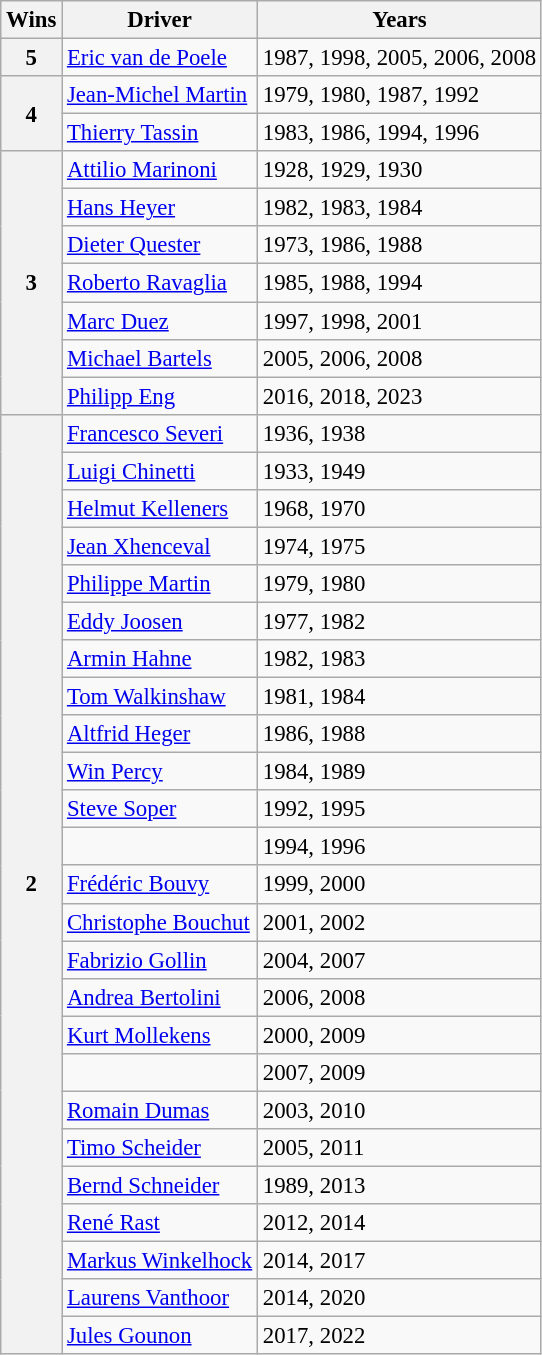<table class="wikitable" style="font-size: 95%;">
<tr>
<th>Wins</th>
<th>Driver</th>
<th>Years</th>
</tr>
<tr>
<th>5</th>
<td> <a href='#'>Eric van de Poele</a></td>
<td>1987, 1998, 2005, 2006, 2008</td>
</tr>
<tr>
<th rowspan="2">4</th>
<td> <a href='#'>Jean-Michel Martin</a></td>
<td>1979, 1980, 1987, 1992</td>
</tr>
<tr>
<td> <a href='#'>Thierry Tassin</a></td>
<td>1983, 1986, 1994, 1996</td>
</tr>
<tr>
<th rowspan="7">3</th>
<td> <a href='#'>Attilio Marinoni</a></td>
<td>1928, 1929, 1930</td>
</tr>
<tr>
<td> <a href='#'>Hans Heyer</a></td>
<td>1982, 1983, 1984</td>
</tr>
<tr>
<td> <a href='#'>Dieter Quester</a></td>
<td>1973, 1986, 1988</td>
</tr>
<tr>
<td> <a href='#'>Roberto Ravaglia</a></td>
<td>1985, 1988, 1994</td>
</tr>
<tr>
<td> <a href='#'>Marc Duez</a></td>
<td>1997, 1998, 2001</td>
</tr>
<tr>
<td> <a href='#'>Michael Bartels</a></td>
<td>2005, 2006, 2008</td>
</tr>
<tr>
<td> <a href='#'>Philipp Eng</a></td>
<td>2016, 2018, 2023</td>
</tr>
<tr>
<th rowspan="26">2</th>
<td> <a href='#'>Francesco Severi</a></td>
<td>1936, 1938</td>
</tr>
<tr>
<td> <a href='#'>Luigi Chinetti</a></td>
<td>1933, 1949</td>
</tr>
<tr>
<td> <a href='#'>Helmut Kelleners</a></td>
<td>1968, 1970</td>
</tr>
<tr>
<td> <a href='#'>Jean Xhenceval</a></td>
<td>1974, 1975</td>
</tr>
<tr>
<td> <a href='#'>Philippe Martin</a></td>
<td>1979, 1980</td>
</tr>
<tr>
<td> <a href='#'>Eddy Joosen</a></td>
<td>1977, 1982</td>
</tr>
<tr>
<td> <a href='#'>Armin Hahne</a></td>
<td>1982, 1983</td>
</tr>
<tr>
<td> <a href='#'>Tom Walkinshaw</a></td>
<td>1981, 1984</td>
</tr>
<tr>
<td> <a href='#'>Altfrid Heger</a></td>
<td>1986, 1988</td>
</tr>
<tr>
<td> <a href='#'>Win Percy</a></td>
<td>1984, 1989</td>
</tr>
<tr>
<td> <a href='#'>Steve Soper</a></td>
<td>1992, 1995</td>
</tr>
<tr>
<td> </td>
<td>1994, 1996</td>
</tr>
<tr>
<td> <a href='#'>Frédéric Bouvy</a></td>
<td>1999, 2000</td>
</tr>
<tr>
<td> <a href='#'>Christophe Bouchut</a></td>
<td>2001, 2002</td>
</tr>
<tr>
<td> <a href='#'>Fabrizio Gollin</a></td>
<td>2004, 2007</td>
</tr>
<tr>
<td> <a href='#'>Andrea Bertolini</a></td>
<td>2006, 2008</td>
</tr>
<tr>
<td> <a href='#'>Kurt Mollekens</a></td>
<td>2000, 2009</td>
</tr>
<tr>
<td> </td>
<td>2007, 2009</td>
</tr>
<tr>
<td> <a href='#'>Romain Dumas</a></td>
<td>2003, 2010</td>
</tr>
<tr>
<td> <a href='#'>Timo Scheider</a></td>
<td>2005, 2011</td>
</tr>
<tr>
<td> <a href='#'>Bernd Schneider</a></td>
<td>1989, 2013</td>
</tr>
<tr>
<td> <a href='#'>René Rast</a></td>
<td>2012, 2014</td>
</tr>
<tr>
<td> <a href='#'>Markus Winkelhock</a></td>
<td>2014, 2017</td>
</tr>
<tr>
<td> <a href='#'>Laurens Vanthoor</a></td>
<td>2014, 2020</td>
</tr>
<tr>
<td> <a href='#'>Jules Gounon</a></td>
<td>2017, 2022</td>
</tr>
</table>
